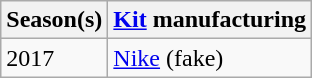<table class="wikitable">
<tr>
<th>Season(s)</th>
<th><a href='#'>Kit</a> manufacturing</th>
</tr>
<tr>
<td>2017</td>
<td> <a href='#'>Nike</a> (fake)</td>
</tr>
</table>
